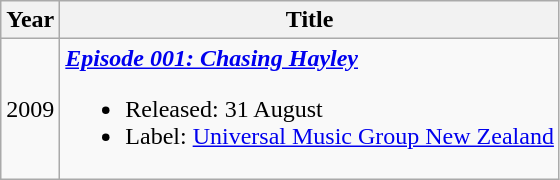<table class="wikitable">
<tr>
<th>Year</th>
<th>Title</th>
</tr>
<tr>
<td>2009</td>
<td><strong><em><a href='#'>Episode 001: Chasing Hayley</a></em></strong><br><ul><li>Released: 31 August</li><li>Label: <a href='#'>Universal Music Group New Zealand</a></li></ul></td>
</tr>
</table>
